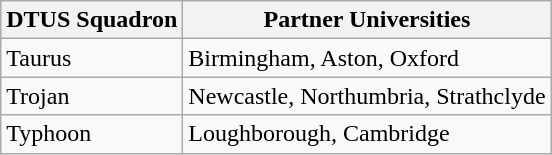<table class="wikitable">
<tr>
<th>DTUS Squadron</th>
<th>Partner Universities</th>
</tr>
<tr>
<td>Taurus</td>
<td>Birmingham, Aston, Oxford</td>
</tr>
<tr>
<td>Trojan</td>
<td>Newcastle, Northumbria, Strathclyde</td>
</tr>
<tr>
<td>Typhoon</td>
<td>Loughborough, Cambridge</td>
</tr>
</table>
